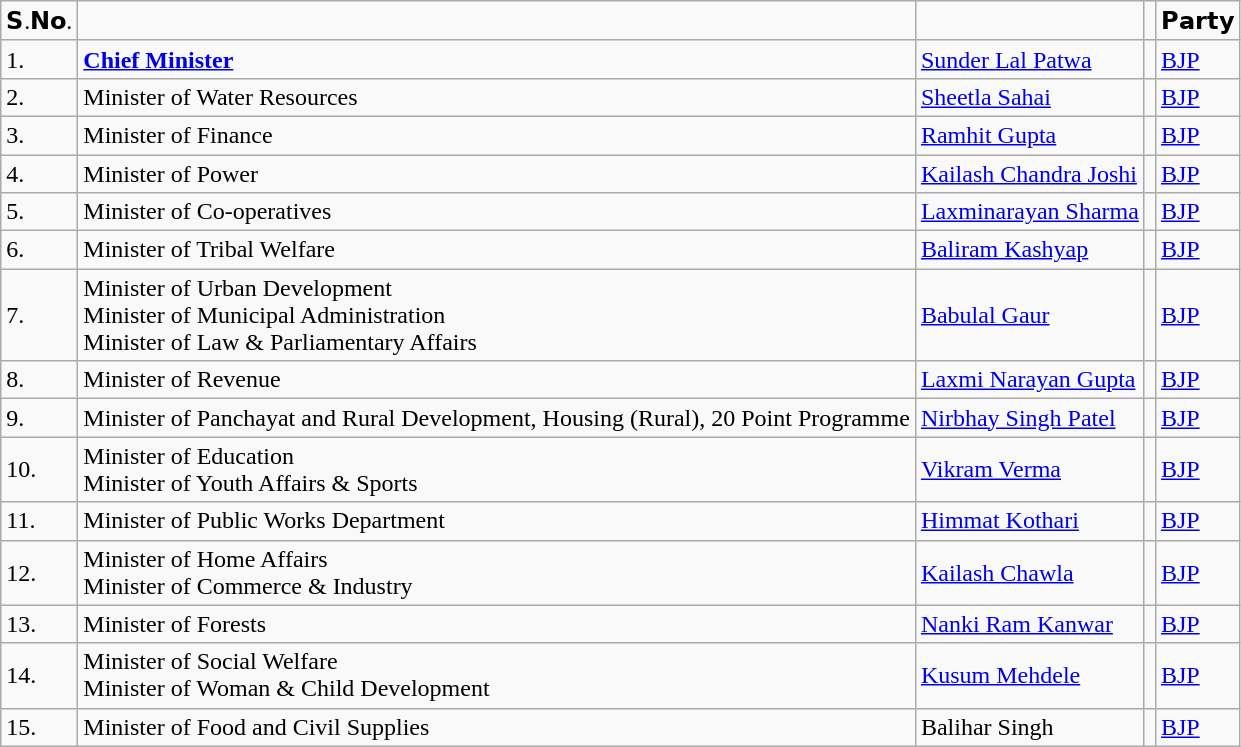<table class="wikitable">
<tr>
<td>𝗦.𝗡𝗼.</td>
<td></td>
<td></td>
<td></td>
<td>𝗣𝗮𝗿𝘁𝘆</td>
</tr>
<tr>
<td>1.</td>
<td><a href='#'><strong>Chief Minister</strong></a></td>
<td><a href='#'>Sunder Lal Patwa</a></td>
<td></td>
<td><a href='#'>BJP</a></td>
</tr>
<tr>
<td>2.</td>
<td>Minister of Water Resources</td>
<td><a href='#'>Sheetla Sahai</a></td>
<td></td>
<td><a href='#'>BJP</a></td>
</tr>
<tr>
<td>3.</td>
<td>Minister of Finance</td>
<td><a href='#'>Ramhit Gupta</a></td>
<td></td>
<td><a href='#'>BJP</a></td>
</tr>
<tr>
<td>4.</td>
<td>Minister of Power</td>
<td><a href='#'>Kailash Chandra Joshi</a></td>
<td></td>
<td><a href='#'>BJP</a></td>
</tr>
<tr>
<td>5.</td>
<td>Minister of Co-operatives</td>
<td><a href='#'>Laxminarayan Sharma</a></td>
<td></td>
<td><a href='#'>BJP</a></td>
</tr>
<tr>
<td>6.</td>
<td>Minister of Tribal Welfare</td>
<td><a href='#'>Baliram Kashyap</a></td>
<td></td>
<td><a href='#'>BJP</a></td>
</tr>
<tr>
<td>7.</td>
<td>Minister of Urban Development<br>Minister of Municipal Administration<br>Minister of Law & Parliamentary Affairs</td>
<td><a href='#'>Babulal Gaur</a></td>
<td></td>
<td><a href='#'>BJP</a></td>
</tr>
<tr>
<td>8.</td>
<td>Minister of Revenue</td>
<td><a href='#'>Laxmi Narayan Gupta</a></td>
<td></td>
<td><a href='#'>BJP</a></td>
</tr>
<tr>
<td>9.</td>
<td>Minister of Panchayat and Rural Development, Housing (Rural), 20 Point Programme</td>
<td><a href='#'>Nirbhay Singh Patel</a></td>
<td></td>
<td><a href='#'>BJP</a></td>
</tr>
<tr>
<td>10.</td>
<td>Minister of Education<br>Minister of Youth Affairs & Sports</td>
<td><a href='#'>Vikram Verma</a></td>
<td></td>
<td><a href='#'>BJP</a></td>
</tr>
<tr>
<td>11.</td>
<td>Minister of Public Works Department</td>
<td><a href='#'>Himmat Kothari</a></td>
<td></td>
<td><a href='#'>BJP</a></td>
</tr>
<tr>
<td>12.</td>
<td>Minister of Home Affairs<br>Minister of Commerce & Industry</td>
<td><a href='#'>Kailash Chawla</a></td>
<td></td>
<td><a href='#'>BJP</a></td>
</tr>
<tr>
<td>13.</td>
<td>Minister of Forests</td>
<td><a href='#'>Nanki Ram Kanwar</a></td>
<td></td>
<td><a href='#'>BJP</a></td>
</tr>
<tr>
<td>14.</td>
<td>Minister of Social Welfare<br>Minister of Woman & Child Development</td>
<td><a href='#'>Kusum Mehdele</a></td>
<td></td>
<td><a href='#'>BJP</a></td>
</tr>
<tr>
<td>15.</td>
<td>Minister of Food and Civil Supplies</td>
<td>Balihar Singh</td>
<td></td>
<td><a href='#'>BJP</a></td>
</tr>
</table>
